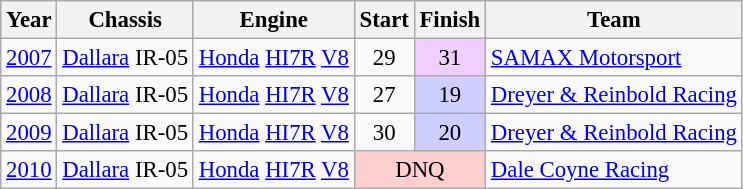<table class="wikitable" style="font-size: 95%;">
<tr>
<th>Year</th>
<th>Chassis</th>
<th>Engine</th>
<th>Start</th>
<th>Finish</th>
<th>Team</th>
</tr>
<tr>
<td><a href='#'>2007</a></td>
<td><a href='#'>Dallara</a> IR-05</td>
<td><a href='#'>Honda</a> <a href='#'>HI7R</a> <a href='#'>V8</a></td>
<td align=center>29</td>
<td align=center style="background:#EFCFFF;">31</td>
<td><a href='#'>SAMAX Motorsport</a></td>
</tr>
<tr>
<td><a href='#'>2008</a></td>
<td><a href='#'>Dallara</a> IR-05</td>
<td><a href='#'>Honda</a> <a href='#'>HI7R</a> <a href='#'>V8</a></td>
<td align=center>27</td>
<td style="background:#CFCFFF;" align=center>19</td>
<td><a href='#'>Dreyer & Reinbold Racing</a></td>
</tr>
<tr>
<td><a href='#'>2009</a></td>
<td><a href='#'>Dallara</a> IR-05</td>
<td><a href='#'>Honda</a> <a href='#'>HI7R</a> <a href='#'>V8</a></td>
<td align=center>30</td>
<td style="background:#CFCFFF;" align=center>20</td>
<td><a href='#'>Dreyer & Reinbold Racing</a></td>
</tr>
<tr>
<td><a href='#'>2010</a></td>
<td><a href='#'>Dallara</a> IR-05</td>
<td><a href='#'>Honda</a> <a href='#'>HI7R</a> <a href='#'>V8</a></td>
<td style="background:#FFCFCF;" colspan=2 align=center>DNQ</td>
<td><a href='#'>Dale Coyne Racing</a></td>
</tr>
</table>
